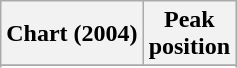<table class="wikitable sortable plainrowheaders">
<tr>
<th scope="col">Chart (2004)</th>
<th scope="col">Peak<br>position</th>
</tr>
<tr>
</tr>
<tr>
</tr>
<tr>
</tr>
<tr>
</tr>
<tr>
</tr>
<tr>
</tr>
<tr>
</tr>
<tr>
</tr>
</table>
